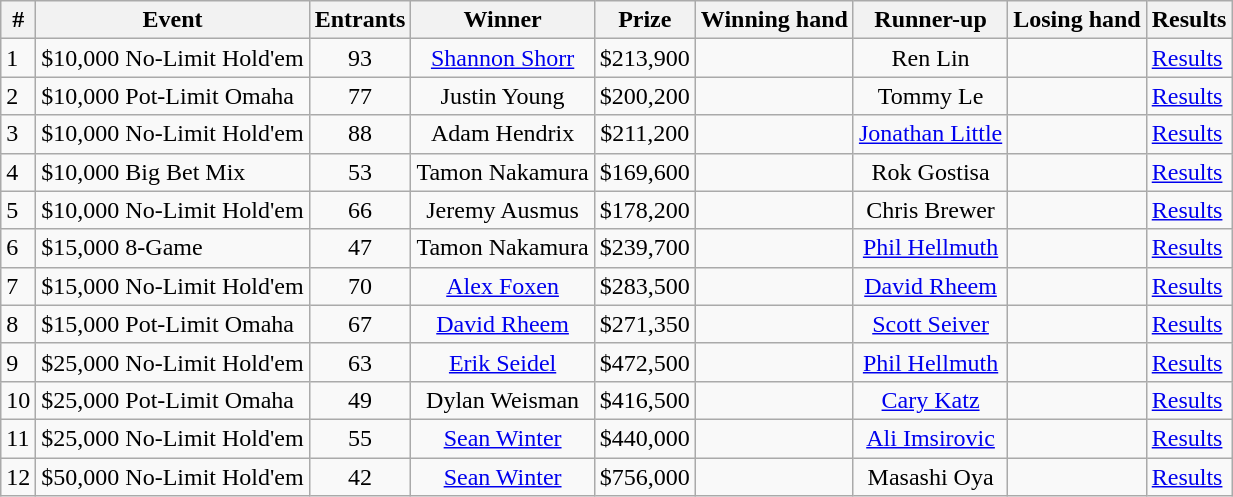<table class="wikitable sortable">
<tr>
<th bgcolor="#FFEBAD">#</th>
<th bgcolor="#FFEBAD">Event</th>
<th bgcolor="#FFEBAD">Entrants</th>
<th bgcolor="#FFEBAD">Winner</th>
<th bgcolor="#FFEBAD">Prize</th>
<th bgcolor="#FFEBAD">Winning hand</th>
<th bgcolor="#FFEBAD">Runner-up</th>
<th bgcolor="#FFEBAD">Losing hand</th>
<th bgcolor="#FFEBAD">Results</th>
</tr>
<tr>
<td>1</td>
<td>$10,000 No-Limit Hold'em</td>
<td align="center">93</td>
<td align="center"> <a href='#'>Shannon Shorr</a></td>
<td align="center">$213,900</td>
<td align="center"></td>
<td align="center"> Ren Lin</td>
<td align="center"></td>
<td><a href='#'>Results</a></td>
</tr>
<tr>
<td>2</td>
<td>$10,000 Pot-Limit Omaha</td>
<td align="center">77</td>
<td align="center"> Justin Young</td>
<td align="center">$200,200</td>
<td align="center"></td>
<td align="center"> Tommy Le</td>
<td align="center"></td>
<td><a href='#'>Results</a></td>
</tr>
<tr>
<td>3</td>
<td>$10,000 No-Limit Hold'em</td>
<td align="center">88</td>
<td align="center"> Adam Hendrix</td>
<td align="center">$211,200</td>
<td align="center"></td>
<td align="center"> <a href='#'>Jonathan Little</a></td>
<td align="center"></td>
<td><a href='#'>Results</a></td>
</tr>
<tr>
<td>4</td>
<td>$10,000 Big Bet Mix</td>
<td align="center">53</td>
<td align="center"> Tamon Nakamura</td>
<td align="center">$169,600</td>
<td align="center"></td>
<td align="center"> Rok Gostisa</td>
<td align="center"></td>
<td><a href='#'>Results</a></td>
</tr>
<tr>
<td>5</td>
<td>$10,000 No-Limit Hold'em</td>
<td align="center">66</td>
<td align="center"> Jeremy Ausmus</td>
<td align="center">$178,200</td>
<td align="center"></td>
<td align="center"> Chris Brewer</td>
<td align="center"></td>
<td><a href='#'>Results</a></td>
</tr>
<tr>
<td>6</td>
<td>$15,000 8-Game</td>
<td align="center">47</td>
<td align="center"> Tamon Nakamura</td>
<td align="center">$239,700</td>
<td align="center"></td>
<td align="center"> <a href='#'>Phil Hellmuth</a></td>
<td align="center"></td>
<td><a href='#'>Results</a></td>
</tr>
<tr>
<td>7</td>
<td>$15,000 No-Limit Hold'em</td>
<td align="center">70</td>
<td align="center"> <a href='#'>Alex Foxen</a></td>
<td align="center">$283,500</td>
<td align="center"></td>
<td align="center"> <a href='#'>David Rheem</a></td>
<td align="center"></td>
<td><a href='#'>Results</a></td>
</tr>
<tr>
<td>8</td>
<td>$15,000 Pot-Limit Omaha</td>
<td align="center">67</td>
<td align="center"> <a href='#'>David Rheem</a></td>
<td align="center">$271,350</td>
<td align="center"></td>
<td align="center"> <a href='#'>Scott Seiver</a></td>
<td align="center"></td>
<td><a href='#'>Results</a></td>
</tr>
<tr>
<td>9</td>
<td>$25,000 No-Limit Hold'em</td>
<td align="center">63</td>
<td align="center"> <a href='#'>Erik Seidel</a></td>
<td align="center">$472,500</td>
<td align="center"></td>
<td align="center"> <a href='#'>Phil Hellmuth</a></td>
<td align="center"></td>
<td><a href='#'>Results</a></td>
</tr>
<tr>
<td>10</td>
<td>$25,000 Pot-Limit Omaha</td>
<td align="center">49</td>
<td align="center"> Dylan Weisman</td>
<td align="center">$416,500</td>
<td align="center"></td>
<td align="center"> <a href='#'>Cary Katz</a></td>
<td align="center"></td>
<td><a href='#'>Results</a></td>
</tr>
<tr>
<td>11</td>
<td>$25,000 No-Limit Hold'em</td>
<td align="center">55</td>
<td align="center"> <a href='#'>Sean Winter</a></td>
<td align="center">$440,000</td>
<td align="center"></td>
<td align="center"> <a href='#'>Ali Imsirovic</a></td>
<td align="center"></td>
<td><a href='#'>Results</a></td>
</tr>
<tr>
<td>12</td>
<td>$50,000 No-Limit Hold'em</td>
<td align="center">42</td>
<td align="center"> <a href='#'>Sean Winter</a></td>
<td align="center">$756,000</td>
<td align="center"></td>
<td align="center"> Masashi Oya</td>
<td align="center"></td>
<td><a href='#'>Results</a></td>
</tr>
</table>
